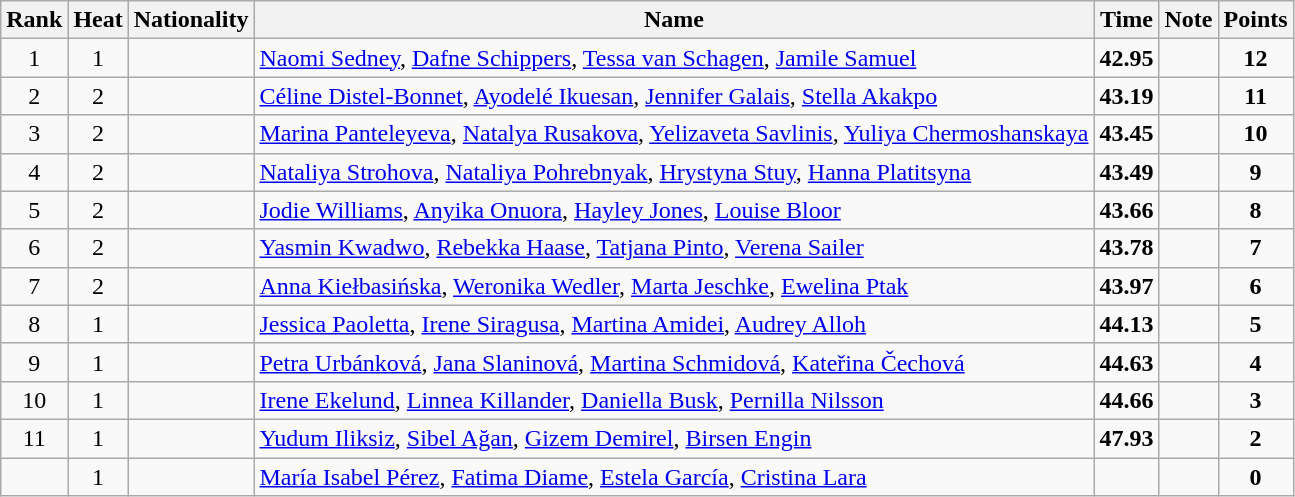<table class="wikitable sortable" style="text-align:center">
<tr>
<th>Rank</th>
<th>Heat</th>
<th>Nationality</th>
<th>Name</th>
<th>Time</th>
<th>Note</th>
<th>Points</th>
</tr>
<tr>
<td>1</td>
<td>1</td>
<td align=left></td>
<td align=left><a href='#'>Naomi Sedney</a>, <a href='#'>Dafne Schippers</a>, <a href='#'>Tessa van Schagen</a>, <a href='#'>Jamile Samuel</a></td>
<td><strong>42.95</strong></td>
<td></td>
<td><strong>12</strong></td>
</tr>
<tr>
<td>2</td>
<td>2</td>
<td align=left></td>
<td align=left><a href='#'>Céline Distel-Bonnet</a>, <a href='#'>Ayodelé Ikuesan</a>, <a href='#'>Jennifer Galais</a>, <a href='#'>Stella Akakpo</a></td>
<td><strong>43.19</strong></td>
<td></td>
<td><strong>11</strong></td>
</tr>
<tr>
<td>3</td>
<td>2</td>
<td align=left></td>
<td align=left><a href='#'>Marina Panteleyeva</a>, <a href='#'>Natalya Rusakova</a>, <a href='#'>Yelizaveta Savlinis</a>, <a href='#'>Yuliya Chermoshanskaya</a></td>
<td><strong>43.45</strong></td>
<td></td>
<td><strong>10</strong></td>
</tr>
<tr>
<td>4</td>
<td>2</td>
<td align=left></td>
<td align=left><a href='#'>Nataliya Strohova</a>, <a href='#'>Nataliya Pohrebnyak</a>, <a href='#'>Hrystyna Stuy</a>, <a href='#'>Hanna Platitsyna</a></td>
<td><strong>43.49</strong></td>
<td></td>
<td><strong>9</strong></td>
</tr>
<tr>
<td>5</td>
<td>2</td>
<td align=left></td>
<td align=left><a href='#'>Jodie Williams</a>, <a href='#'>Anyika Onuora</a>, <a href='#'>Hayley Jones</a>, <a href='#'>Louise Bloor</a></td>
<td><strong>43.66</strong></td>
<td></td>
<td><strong>8</strong></td>
</tr>
<tr>
<td>6</td>
<td>2</td>
<td align=left></td>
<td align=left><a href='#'>Yasmin Kwadwo</a>, <a href='#'>Rebekka Haase</a>, <a href='#'>Tatjana Pinto</a>, <a href='#'>Verena Sailer</a></td>
<td><strong>43.78</strong></td>
<td></td>
<td><strong>7</strong></td>
</tr>
<tr>
<td>7</td>
<td>2</td>
<td align=left></td>
<td align=left><a href='#'>Anna Kiełbasińska</a>, <a href='#'>Weronika Wedler</a>, <a href='#'>Marta Jeschke</a>, <a href='#'>Ewelina Ptak</a></td>
<td><strong>43.97</strong></td>
<td></td>
<td><strong>6</strong></td>
</tr>
<tr>
<td>8</td>
<td>1</td>
<td align=left></td>
<td align=left><a href='#'>Jessica Paoletta</a>, <a href='#'>Irene Siragusa</a>, <a href='#'>Martina Amidei</a>, <a href='#'>Audrey Alloh</a></td>
<td><strong>44.13</strong></td>
<td></td>
<td><strong>5</strong></td>
</tr>
<tr>
<td>9</td>
<td>1</td>
<td align=left></td>
<td align=left><a href='#'>Petra Urbánková</a>, <a href='#'>Jana Slaninová</a>, <a href='#'>Martina Schmidová</a>, <a href='#'>Kateřina Čechová</a></td>
<td><strong>44.63</strong></td>
<td></td>
<td><strong>4</strong></td>
</tr>
<tr>
<td>10</td>
<td>1</td>
<td align=left></td>
<td align=left><a href='#'>Irene Ekelund</a>, <a href='#'>Linnea Killander</a>, <a href='#'>Daniella Busk</a>, <a href='#'>Pernilla Nilsson</a></td>
<td><strong>44.66</strong></td>
<td></td>
<td><strong>3</strong></td>
</tr>
<tr>
<td>11</td>
<td>1</td>
<td align=left></td>
<td align=left><a href='#'>Yudum Iliksiz</a>, <a href='#'>Sibel Ağan</a>, <a href='#'>Gizem Demirel</a>, <a href='#'>Birsen Engin</a></td>
<td><strong>47.93</strong></td>
<td></td>
<td><strong>2</strong></td>
</tr>
<tr>
<td></td>
<td>1</td>
<td align=left></td>
<td align=left><a href='#'>María Isabel Pérez</a>, <a href='#'>Fatima Diame</a>, <a href='#'>Estela García</a>, <a href='#'>Cristina Lara</a></td>
<td><strong></strong></td>
<td></td>
<td><strong>0</strong></td>
</tr>
</table>
